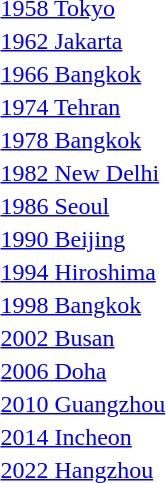<table>
<tr>
<td rowspan=2><a href='#'>1958 Tokyo</a></td>
<td rowspan=2></td>
<td rowspan=2></td>
<td></td>
</tr>
<tr>
<td></td>
</tr>
<tr>
<td><a href='#'>1962 Jakarta</a></td>
<td></td>
<td></td>
<td></td>
</tr>
<tr>
<td rowspan=2><a href='#'>1966 Bangkok</a></td>
<td rowspan=2></td>
<td rowspan=2></td>
<td></td>
</tr>
<tr>
<td></td>
</tr>
<tr>
<td><a href='#'>1974 Tehran</a></td>
<td></td>
<td></td>
<td></td>
</tr>
<tr>
<td rowspan=2><a href='#'>1978 Bangkok</a></td>
<td rowspan=2></td>
<td rowspan=2></td>
<td></td>
</tr>
<tr>
<td></td>
</tr>
<tr>
<td rowspan=2><a href='#'>1982 New Delhi</a></td>
<td rowspan=2></td>
<td rowspan=2></td>
<td></td>
</tr>
<tr>
<td></td>
</tr>
<tr>
<td rowspan=2><a href='#'>1986 Seoul</a></td>
<td rowspan=2></td>
<td rowspan=2></td>
<td></td>
</tr>
<tr>
<td></td>
</tr>
<tr>
<td rowspan=2><a href='#'>1990 Beijing</a></td>
<td rowspan=2></td>
<td rowspan=2></td>
<td></td>
</tr>
<tr>
<td></td>
</tr>
<tr>
<td rowspan=2><a href='#'>1994 Hiroshima</a></td>
<td rowspan=2></td>
<td rowspan=2></td>
<td></td>
</tr>
<tr>
<td></td>
</tr>
<tr>
<td rowspan=2><a href='#'>1998 Bangkok</a></td>
<td rowspan=2></td>
<td rowspan=2></td>
<td></td>
</tr>
<tr>
<td></td>
</tr>
<tr>
<td rowspan=2><a href='#'>2002 Busan</a></td>
<td rowspan=2></td>
<td rowspan=2></td>
<td></td>
</tr>
<tr>
<td></td>
</tr>
<tr>
<td rowspan=2><a href='#'>2006 Doha</a></td>
<td rowspan=2></td>
<td rowspan=2></td>
<td></td>
</tr>
<tr>
<td></td>
</tr>
<tr>
<td rowspan=2><a href='#'>2010 Guangzhou</a></td>
<td rowspan=2></td>
<td rowspan=2></td>
<td></td>
</tr>
<tr>
<td></td>
</tr>
<tr>
<td rowspan=2><a href='#'>2014 Incheon</a></td>
<td rowspan=2></td>
<td rowspan=2></td>
<td></td>
</tr>
<tr>
<td></td>
</tr>
<tr>
<td rowspan=2><a href='#'>2022 Hangzhou</a></td>
<td rowspan=2></td>
<td rowspan=2></td>
<td></td>
</tr>
<tr>
<td></td>
</tr>
</table>
